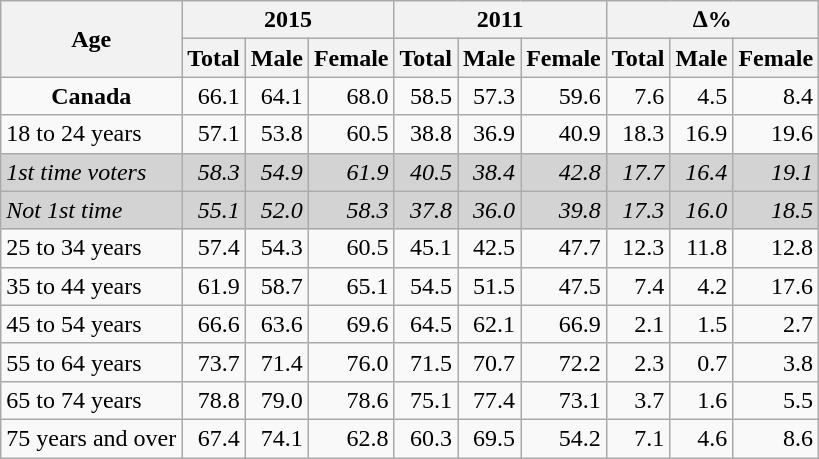<table class=wikitable style="text-align:right;">
<tr>
<th rowspan="2">Age</th>
<th colspan="3">2015</th>
<th colspan="3">2011</th>
<th colspan="3">∆%</th>
</tr>
<tr>
<th>Total</th>
<th>Male</th>
<th>Female</th>
<th>Total</th>
<th>Male</th>
<th>Female</th>
<th>Total</th>
<th>Male</th>
<th>Female</th>
</tr>
<tr>
<td style="text-align:center;"><strong>Canada</strong></td>
<td>66.1</td>
<td>64.1</td>
<td>68.0</td>
<td>58.5</td>
<td>57.3</td>
<td>59.6</td>
<td>7.6</td>
<td>4.5</td>
<td>8.4</td>
</tr>
<tr>
<td style="text-align:left;">18 to 24 years</td>
<td>57.1</td>
<td>53.8</td>
<td>60.5</td>
<td>38.8</td>
<td>36.9</td>
<td>40.9</td>
<td>18.3</td>
<td>16.9</td>
<td>19.6</td>
</tr>
<tr bgcolor="lightgrey">
<td style="text-align:left;"><em>1st time voters</em></td>
<td><em>58.3</em></td>
<td><em>54.9</em></td>
<td><em>61.9</em></td>
<td><em>40.5</em></td>
<td><em>38.4</em></td>
<td><em>42.8</em></td>
<td><em>17.7</em></td>
<td><em>16.4</em></td>
<td><em>19.1</em></td>
</tr>
<tr bgcolor="lightgrey">
<td style="text-align:left;"><em>Not 1st time</em></td>
<td><em>55.1</em></td>
<td><em>52.0</em></td>
<td><em>58.3</em></td>
<td><em>37.8</em></td>
<td><em>36.0</em></td>
<td><em>39.8</em></td>
<td><em>17.3</em></td>
<td><em>16.0</em></td>
<td><em>18.5</em></td>
</tr>
<tr>
<td style="text-align:left;">25 to 34 years</td>
<td>57.4</td>
<td>54.3</td>
<td>60.5</td>
<td>45.1</td>
<td>42.5</td>
<td>47.7</td>
<td>12.3</td>
<td>11.8</td>
<td>12.8</td>
</tr>
<tr>
<td style="text-align:left;">35 to 44 years</td>
<td>61.9</td>
<td>58.7</td>
<td>65.1</td>
<td>54.5</td>
<td>51.5</td>
<td>47.5</td>
<td>7.4</td>
<td>4.2</td>
<td>17.6</td>
</tr>
<tr>
<td style="text-align:left;">45 to 54 years</td>
<td>66.6</td>
<td>63.6</td>
<td>69.6</td>
<td>64.5</td>
<td>62.1</td>
<td>66.9</td>
<td>2.1</td>
<td>1.5</td>
<td>2.7</td>
</tr>
<tr>
<td style="text-align:left;">55 to 64 years</td>
<td>73.7</td>
<td>71.4</td>
<td>76.0</td>
<td>71.5</td>
<td>70.7</td>
<td>72.2</td>
<td>2.3</td>
<td>0.7</td>
<td>3.8</td>
</tr>
<tr>
<td style="text-align:left;">65 to 74 years</td>
<td>78.8</td>
<td>79.0</td>
<td>78.6</td>
<td>75.1</td>
<td>77.4</td>
<td>73.1</td>
<td>3.7</td>
<td>1.6</td>
<td>5.5</td>
</tr>
<tr>
<td style="text-align:left;">75 years and over</td>
<td>67.4</td>
<td>74.1</td>
<td>62.8</td>
<td>60.3</td>
<td>69.5</td>
<td>54.2</td>
<td>7.1</td>
<td>4.6</td>
<td>8.6</td>
</tr>
</table>
